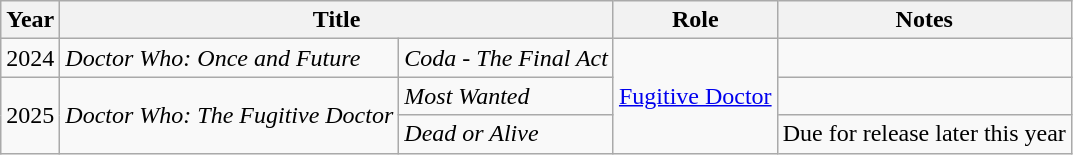<table class="wikitable">
<tr>
<th>Year</th>
<th colspan="2">Title</th>
<th>Role</th>
<th>Notes</th>
</tr>
<tr>
<td>2024</td>
<td><em>Doctor Who: Once and Future</em></td>
<td><em>Coda - The Final Act</em></td>
<td rowspan="3"><a href='#'>Fugitive Doctor</a></td>
<td></td>
</tr>
<tr>
<td rowspan="2">2025</td>
<td rowspan="2"><em>Doctor Who: The Fugitive Doctor</em></td>
<td><em>Most Wanted</em></td>
<td></td>
</tr>
<tr>
<td><em>Dead or Alive</em></td>
<td>Due for release later this year</td>
</tr>
</table>
